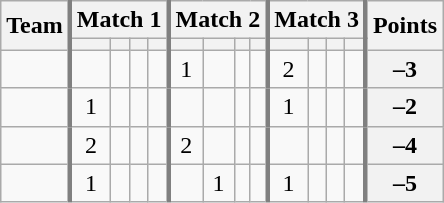<table class="wikitable sortable" style="text-align:center;">
<tr>
<th rowspan=2>Team</th>
<th colspan=4 style="border-left:3px solid gray">Match 1</th>
<th colspan=4 style="border-left:3px solid gray">Match 2</th>
<th colspan=4 style="border-left:3px solid gray">Match 3</th>
<th rowspan=2 style="border-left:3px solid gray">Points</th>
</tr>
<tr>
<th style="border-left:3px solid gray"></th>
<th></th>
<th></th>
<th></th>
<th style="border-left:3px solid gray"></th>
<th></th>
<th></th>
<th></th>
<th style="border-left:3px solid gray"></th>
<th></th>
<th></th>
<th></th>
</tr>
<tr>
<td align=left></td>
<td style="border-left:3px solid gray"></td>
<td></td>
<td></td>
<td></td>
<td style="border-left:3px solid gray">1</td>
<td></td>
<td></td>
<td></td>
<td style="border-left:3px solid gray">2</td>
<td></td>
<td></td>
<td></td>
<th style="border-left:3px solid gray">–3</th>
</tr>
<tr>
<td align=left></td>
<td style="border-left:3px solid gray">1</td>
<td></td>
<td></td>
<td></td>
<td style="border-left:3px solid gray"></td>
<td></td>
<td></td>
<td></td>
<td style="border-left:3px solid gray">1</td>
<td></td>
<td></td>
<td></td>
<th style="border-left:3px solid gray">–2</th>
</tr>
<tr>
<td align=left></td>
<td style="border-left:3px solid gray">2</td>
<td></td>
<td></td>
<td></td>
<td style="border-left:3px solid gray">2</td>
<td></td>
<td></td>
<td></td>
<td style="border-left:3px solid gray"></td>
<td></td>
<td></td>
<td></td>
<th style="border-left:3px solid gray">–4</th>
</tr>
<tr>
<td align=left></td>
<td style="border-left:3px solid gray">1</td>
<td></td>
<td></td>
<td></td>
<td style="border-left:3px solid gray"></td>
<td>1</td>
<td></td>
<td></td>
<td style="border-left:3px solid gray">1</td>
<td></td>
<td></td>
<td></td>
<th style="border-left:3px solid gray">–5</th>
</tr>
</table>
